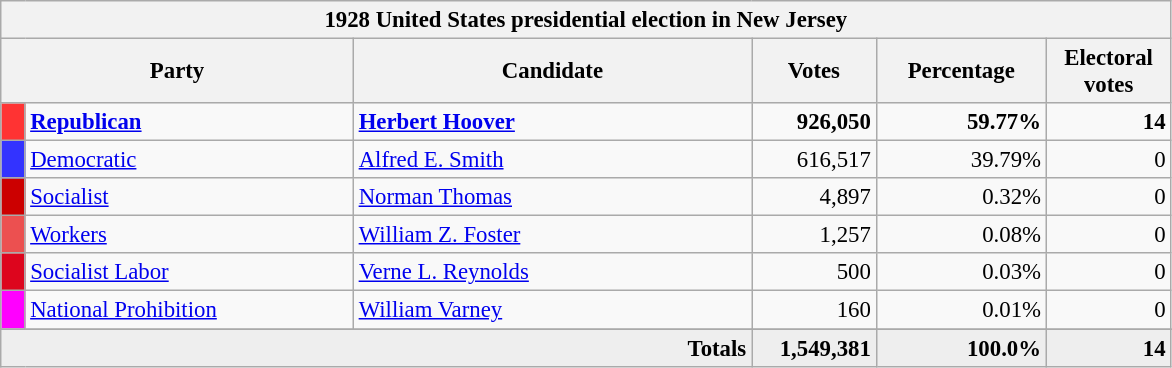<table class="wikitable" style="font-size: 95%;">
<tr>
<th colspan="6">1928 United States presidential election in New Jersey</th>
</tr>
<tr>
<th colspan="2" style="width: 15em">Party</th>
<th style="width: 17em">Candidate</th>
<th style="width: 5em">Votes</th>
<th style="width: 7em">Percentage</th>
<th style="width: 5em">Electoral votes</th>
</tr>
<tr>
<th style="background-color:#FF3333; width: 3px"></th>
<td style="width: 130px"><strong><a href='#'>Republican</a></strong></td>
<td><strong><a href='#'>Herbert Hoover</a></strong></td>
<td align="right"><strong>926,050</strong></td>
<td align="right"><strong>59.77%</strong></td>
<td align="right"><strong>14</strong></td>
</tr>
<tr>
<th style="background-color:#3333FF; width: 3px"></th>
<td style="width: 130px"><a href='#'>Democratic</a></td>
<td><a href='#'>Alfred E. Smith</a></td>
<td align="right">616,517</td>
<td align="right">39.79%</td>
<td align="right">0</td>
</tr>
<tr>
<th style="background-color:#CC0000; width: 3px"></th>
<td style="width: 130px"><a href='#'>Socialist</a></td>
<td><a href='#'>Norman Thomas</a></td>
<td align="right">4,897</td>
<td align="right">0.32%</td>
<td align="right">0</td>
</tr>
<tr>
<th style="background-color:#EC5050; width: 3px"></th>
<td style="width: 130px"><a href='#'>Workers</a></td>
<td><a href='#'>William Z. Foster</a></td>
<td align="right">1,257</td>
<td align="right">0.08%</td>
<td align="right">0</td>
</tr>
<tr>
<th style="background-color:#DD051D; width: 3px"></th>
<td style="width: 130px"><a href='#'>Socialist Labor</a></td>
<td><a href='#'>Verne L. Reynolds</a></td>
<td align="right">500</td>
<td align="right">0.03%</td>
<td align="right">0</td>
</tr>
<tr>
<th style="background-color:#FF00FF; width: 3px"></th>
<td style="width: 130px"><a href='#'>National Prohibition</a></td>
<td><a href='#'>William Varney</a></td>
<td align="right">160</td>
<td align="right">0.01%</td>
<td align="right">0</td>
</tr>
<tr>
</tr>
<tr style="background:#eee; text-align:right;">
<td colspan="3"><strong>Totals</strong></td>
<td><strong>1,549,381</strong></td>
<td><strong>100.0%</strong></td>
<td><strong>14</strong></td>
</tr>
</table>
